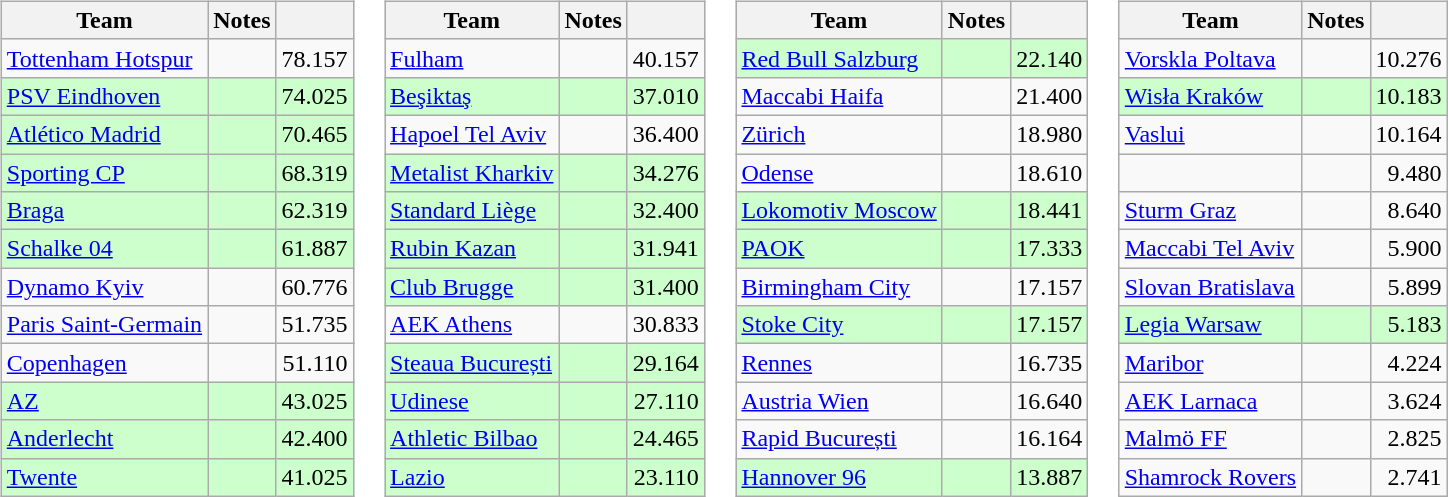<table>
<tr valign=top>
<td><br><table class="wikitable">
<tr>
<th>Team</th>
<th>Notes</th>
<th></th>
</tr>
<tr>
<td> <a href='#'>Tottenham Hotspur</a></td>
<td></td>
<td align=right>78.157</td>
</tr>
<tr style="background:#cfc;">
<td> <a href='#'>PSV Eindhoven</a></td>
<td></td>
<td align=right>74.025</td>
</tr>
<tr style="background:#cfc;">
<td> <a href='#'>Atlético Madrid</a></td>
<td></td>
<td align=right>70.465</td>
</tr>
<tr style="background:#cfc;">
<td> <a href='#'>Sporting CP</a></td>
<td></td>
<td align=right>68.319</td>
</tr>
<tr style="background:#cfc;">
<td> <a href='#'>Braga</a></td>
<td></td>
<td align=right>62.319</td>
</tr>
<tr style="background:#cfc;">
<td> <a href='#'>Schalke 04</a></td>
<td></td>
<td align=right>61.887</td>
</tr>
<tr>
<td> <a href='#'>Dynamo Kyiv</a></td>
<td></td>
<td align=right>60.776</td>
</tr>
<tr>
<td> <a href='#'>Paris Saint-Germain</a></td>
<td></td>
<td align=right>51.735</td>
</tr>
<tr>
<td> <a href='#'>Copenhagen</a></td>
<td></td>
<td align=right>51.110</td>
</tr>
<tr style="background:#cfc;">
<td> <a href='#'>AZ</a></td>
<td></td>
<td align=right>43.025</td>
</tr>
<tr style="background:#cfc;">
<td> <a href='#'>Anderlecht</a></td>
<td></td>
<td align=right>42.400</td>
</tr>
<tr style="background:#cfc;">
<td> <a href='#'>Twente</a></td>
<td></td>
<td align=right>41.025</td>
</tr>
</table>
</td>
<td><br><table class="wikitable">
<tr>
<th>Team</th>
<th>Notes</th>
<th></th>
</tr>
<tr>
<td> <a href='#'>Fulham</a></td>
<td></td>
<td align=right>40.157</td>
</tr>
<tr style="background:#cfc;">
<td> <a href='#'>Beşiktaş</a></td>
<td></td>
<td align=right>37.010</td>
</tr>
<tr>
<td> <a href='#'>Hapoel Tel Aviv</a></td>
<td></td>
<td align=right>36.400</td>
</tr>
<tr style="background:#cfc;">
<td> <a href='#'>Metalist Kharkiv</a></td>
<td></td>
<td align=right>34.276</td>
</tr>
<tr style="background:#cfc;">
<td> <a href='#'>Standard Liège</a></td>
<td></td>
<td align=right>32.400</td>
</tr>
<tr style="background:#cfc;">
<td> <a href='#'>Rubin Kazan</a></td>
<td></td>
<td align=right>31.941</td>
</tr>
<tr style="background:#cfc;">
<td> <a href='#'>Club Brugge</a></td>
<td></td>
<td align=right>31.400</td>
</tr>
<tr>
<td> <a href='#'>AEK Athens</a></td>
<td></td>
<td align=right>30.833</td>
</tr>
<tr style="background:#cfc;">
<td> <a href='#'>Steaua București</a></td>
<td></td>
<td align=right>29.164</td>
</tr>
<tr style="background:#cfc;">
<td> <a href='#'>Udinese</a></td>
<td></td>
<td align=right>27.110</td>
</tr>
<tr style="background:#cfc;">
<td> <a href='#'>Athletic Bilbao</a></td>
<td></td>
<td align=right>24.465</td>
</tr>
<tr style="background:#cfc;">
<td> <a href='#'>Lazio</a></td>
<td></td>
<td align=right>23.110</td>
</tr>
</table>
</td>
<td><br><table class="wikitable">
<tr>
<th>Team</th>
<th>Notes</th>
<th></th>
</tr>
<tr style="background:#cfc;">
<td> <a href='#'>Red Bull Salzburg</a></td>
<td></td>
<td align=right>22.140</td>
</tr>
<tr>
<td> <a href='#'>Maccabi Haifa</a></td>
<td></td>
<td align=right>21.400</td>
</tr>
<tr>
<td> <a href='#'>Zürich</a></td>
<td></td>
<td align=right>18.980</td>
</tr>
<tr>
<td> <a href='#'>Odense</a></td>
<td></td>
<td align=right>18.610</td>
</tr>
<tr style="background:#cfc;">
<td> <a href='#'>Lokomotiv Moscow</a></td>
<td></td>
<td align=right>18.441</td>
</tr>
<tr style="background:#cfc;">
<td> <a href='#'>PAOK</a></td>
<td></td>
<td align=right>17.333</td>
</tr>
<tr>
<td> <a href='#'>Birmingham City</a></td>
<td></td>
<td align=right>17.157</td>
</tr>
<tr style="background:#cfc;">
<td> <a href='#'>Stoke City</a></td>
<td></td>
<td align=right>17.157</td>
</tr>
<tr>
<td> <a href='#'>Rennes</a></td>
<td></td>
<td align=right>16.735</td>
</tr>
<tr>
<td> <a href='#'>Austria Wien</a></td>
<td></td>
<td align=right>16.640</td>
</tr>
<tr>
<td> <a href='#'>Rapid București</a></td>
<td></td>
<td align=right>16.164</td>
</tr>
<tr style="background:#cfc;">
<td> <a href='#'>Hannover 96</a></td>
<td></td>
<td align=right>13.887</td>
</tr>
</table>
</td>
<td><br><table class="wikitable">
<tr>
<th>Team</th>
<th>Notes</th>
<th></th>
</tr>
<tr>
<td> <a href='#'>Vorskla Poltava</a></td>
<td></td>
<td align=right>10.276</td>
</tr>
<tr style="background:#cfc;">
<td> <a href='#'>Wisła Kraków</a></td>
<td></td>
<td align=right>10.183</td>
</tr>
<tr>
<td> <a href='#'>Vaslui</a></td>
<td></td>
<td align=right>10.164</td>
</tr>
<tr>
<td></td>
<td></td>
<td align=right>9.480</td>
</tr>
<tr>
<td> <a href='#'>Sturm Graz</a></td>
<td></td>
<td align=right>8.640</td>
</tr>
<tr>
<td> <a href='#'>Maccabi Tel Aviv</a></td>
<td></td>
<td align=right>5.900</td>
</tr>
<tr>
<td> <a href='#'>Slovan Bratislava</a></td>
<td></td>
<td align=right>5.899</td>
</tr>
<tr style="background:#cfc;">
<td> <a href='#'>Legia Warsaw</a></td>
<td></td>
<td align=right>5.183</td>
</tr>
<tr>
<td> <a href='#'>Maribor</a></td>
<td></td>
<td align=right>4.224</td>
</tr>
<tr>
<td> <a href='#'>AEK Larnaca</a></td>
<td></td>
<td align=right>3.624</td>
</tr>
<tr>
<td> <a href='#'>Malmö FF</a></td>
<td></td>
<td align=right>2.825</td>
</tr>
<tr>
<td> <a href='#'>Shamrock Rovers</a></td>
<td></td>
<td align=right>2.741</td>
</tr>
</table>
</td>
</tr>
</table>
